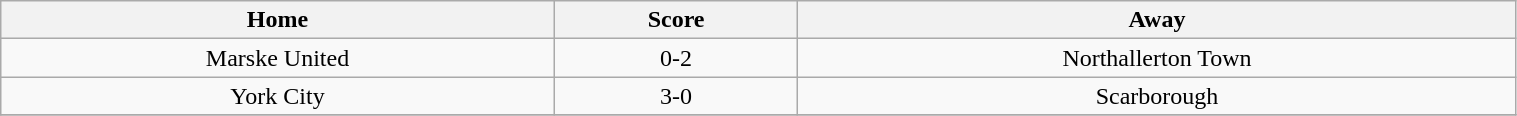<table class="wikitable " style="text-align:center; width:80%;">
<tr>
<th>Home</th>
<th>Score</th>
<th>Away</th>
</tr>
<tr>
<td>Marske United</td>
<td>0-2</td>
<td>Northallerton Town</td>
</tr>
<tr>
<td>York City</td>
<td>3-0</td>
<td>Scarborough</td>
</tr>
<tr>
</tr>
</table>
